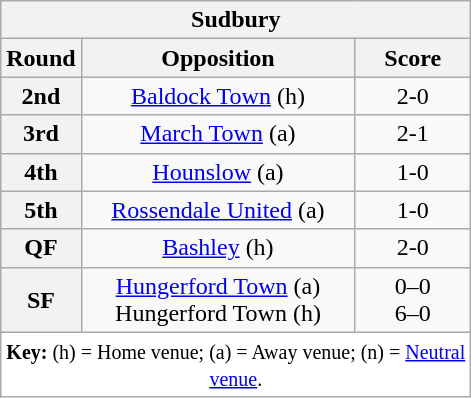<table class="wikitable plainrowheaders" style="text-align:center;margin:0">
<tr>
<th colspan=3 style="width:1*">Sudbury</th>
</tr>
<tr>
<th scope="col" style="width:25px">Round</th>
<th scope="col" style="width:175px">Opposition</th>
<th scope="col" style="width:70px">Score</th>
</tr>
<tr>
<th scope=row style="text-align:center">2nd</th>
<td><a href='#'>Baldock Town</a> (h)</td>
<td>2-0</td>
</tr>
<tr>
<th scope=row style="text-align:center">3rd</th>
<td><a href='#'>March Town</a> (a)</td>
<td>2-1</td>
</tr>
<tr>
<th scope=row style="text-align:center">4th</th>
<td><a href='#'>Hounslow</a> (a)</td>
<td>1-0</td>
</tr>
<tr>
<th scope=row style="text-align:center">5th</th>
<td><a href='#'>Rossendale United</a> (a)</td>
<td>1-0</td>
</tr>
<tr>
<th scope=row style="text-align:center">QF</th>
<td><a href='#'>Bashley</a> (h)</td>
<td>2-0</td>
</tr>
<tr>
<th scope=row style="text-align:center">SF</th>
<td><a href='#'>Hungerford Town</a> (a)<br>Hungerford Town (h)</td>
<td>0–0 <br>6–0</td>
</tr>
<tr>
<td colspan="3" style="background-color:white"><small><strong>Key:</strong> (h) = Home venue; (a) = Away venue; (n) = <a href='#'>Neutral venue</a>.</small></td>
</tr>
</table>
